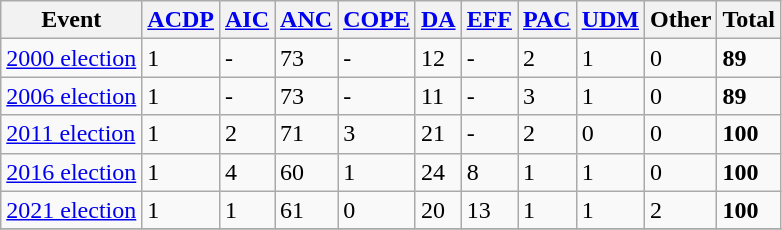<table class="wikitable">
<tr>
<th>Event</th>
<th><a href='#'>ACDP</a></th>
<th><a href='#'>AIC</a></th>
<th><a href='#'>ANC</a></th>
<th><a href='#'>COPE</a></th>
<th><a href='#'>DA</a></th>
<th><a href='#'>EFF</a></th>
<th><a href='#'>PAC</a></th>
<th><a href='#'>UDM</a></th>
<th>Other</th>
<th>Total</th>
</tr>
<tr>
<td><a href='#'>2000 election</a></td>
<td>1</td>
<td>-</td>
<td>73</td>
<td>-</td>
<td>12</td>
<td>-</td>
<td>2</td>
<td>1</td>
<td>0</td>
<td><strong>89</strong></td>
</tr>
<tr>
<td><a href='#'>2006 election</a></td>
<td>1</td>
<td>-</td>
<td>73</td>
<td>-</td>
<td>11</td>
<td>-</td>
<td>3</td>
<td>1</td>
<td>0</td>
<td><strong>89</strong></td>
</tr>
<tr>
<td><a href='#'>2011 election</a></td>
<td>1</td>
<td>2</td>
<td>71</td>
<td>3</td>
<td>21</td>
<td>-</td>
<td>2</td>
<td>0</td>
<td>0</td>
<td><strong>100</strong></td>
</tr>
<tr>
<td><a href='#'>2016 election</a></td>
<td>1</td>
<td>4</td>
<td>60</td>
<td>1</td>
<td>24</td>
<td>8</td>
<td>1</td>
<td>1</td>
<td>0</td>
<td><strong>100</strong></td>
</tr>
<tr>
<td><a href='#'>2021 election</a></td>
<td>1</td>
<td>1</td>
<td>61</td>
<td>0</td>
<td>20</td>
<td>13</td>
<td>1</td>
<td>1</td>
<td>2</td>
<td><strong>100</strong></td>
</tr>
<tr>
</tr>
</table>
